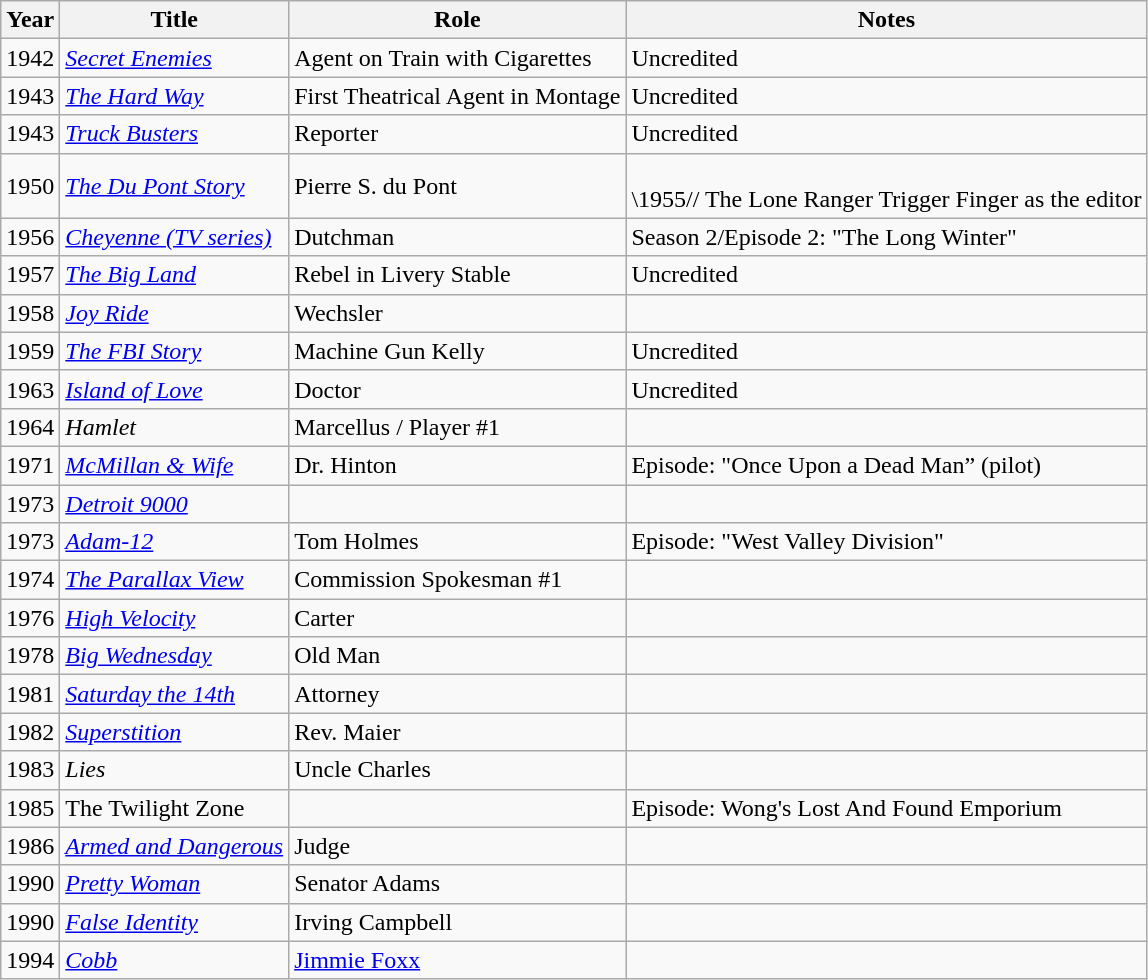<table class="wikitable">
<tr>
<th>Year</th>
<th>Title</th>
<th>Role</th>
<th>Notes</th>
</tr>
<tr>
<td>1942</td>
<td><em><a href='#'>Secret Enemies</a></em></td>
<td>Agent on Train with Cigarettes</td>
<td>Uncredited</td>
</tr>
<tr>
<td>1943</td>
<td><em><a href='#'>The Hard Way</a></em></td>
<td>First Theatrical Agent in Montage</td>
<td>Uncredited</td>
</tr>
<tr>
<td>1943</td>
<td><em><a href='#'>Truck Busters</a></em></td>
<td>Reporter</td>
<td>Uncredited</td>
</tr>
<tr>
<td>1950</td>
<td><em><a href='#'>The Du Pont Story</a></em></td>
<td>Pierre S. du Pont</td>
<td><br>\1955// The Lone Ranger Trigger Finger as the editor</td>
</tr>
<tr>
<td>1956</td>
<td><em><a href='#'>Cheyenne (TV series)</a></em></td>
<td>Dutchman</td>
<td>Season 2/Episode 2: "The Long Winter"</td>
</tr>
<tr>
<td>1957</td>
<td><em><a href='#'>The Big Land</a></em></td>
<td>Rebel in Livery Stable</td>
<td>Uncredited</td>
</tr>
<tr>
<td>1958</td>
<td><em><a href='#'>Joy Ride</a></em></td>
<td>Wechsler</td>
<td></td>
</tr>
<tr>
<td>1959</td>
<td><em><a href='#'>The FBI Story</a></em></td>
<td>Machine Gun Kelly</td>
<td>Uncredited</td>
</tr>
<tr>
<td>1963</td>
<td><em><a href='#'>Island of Love</a></em></td>
<td>Doctor</td>
<td>Uncredited</td>
</tr>
<tr>
<td>1964</td>
<td><em>Hamlet</em></td>
<td>Marcellus / Player #1</td>
<td></td>
</tr>
<tr>
<td>1971</td>
<td><em><a href='#'>McMillan & Wife</a></em></td>
<td>Dr. Hinton</td>
<td>Episode: "Once Upon a Dead Man” (pilot)</td>
</tr>
<tr>
<td>1973</td>
<td><em><a href='#'>Detroit 9000</a></em></td>
<td></td>
<td></td>
</tr>
<tr>
<td>1973</td>
<td><em><a href='#'>Adam-12</a></em></td>
<td>Tom Holmes</td>
<td>Episode: "West Valley Division"</td>
</tr>
<tr>
<td>1974</td>
<td><em><a href='#'>The Parallax View</a></em></td>
<td>Commission Spokesman #1</td>
<td></td>
</tr>
<tr>
<td>1976</td>
<td><em><a href='#'>High Velocity</a></em></td>
<td>Carter</td>
<td></td>
</tr>
<tr>
<td>1978</td>
<td><em><a href='#'>Big Wednesday</a></em></td>
<td>Old Man</td>
<td></td>
</tr>
<tr>
<td>1981</td>
<td><em><a href='#'>Saturday the 14th</a></em></td>
<td>Attorney</td>
<td></td>
</tr>
<tr>
<td>1982</td>
<td><em><a href='#'>Superstition</a></em></td>
<td>Rev. Maier</td>
<td></td>
</tr>
<tr>
<td>1983</td>
<td><em>Lies</em></td>
<td>Uncle Charles</td>
<td></td>
</tr>
<tr>
<td>1985</td>
<td>The Twilight Zone</td>
<td></td>
<td>Episode: Wong's Lost And Found Emporium</td>
</tr>
<tr>
<td>1986</td>
<td><em><a href='#'>Armed and Dangerous</a></em></td>
<td>Judge</td>
<td></td>
</tr>
<tr>
<td>1990</td>
<td><em><a href='#'>Pretty Woman</a></em></td>
<td>Senator Adams</td>
<td></td>
</tr>
<tr>
<td>1990</td>
<td><em><a href='#'>False Identity</a></em></td>
<td>Irving Campbell</td>
<td></td>
</tr>
<tr>
<td>1994</td>
<td><em><a href='#'>Cobb</a></em></td>
<td><a href='#'>Jimmie Foxx</a></td>
<td></td>
</tr>
</table>
